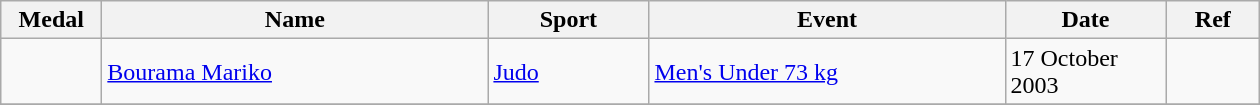<table class="wikitable sortable" style="font-size:100%">
<tr>
<th width="60">Medal</th>
<th width="250">Name</th>
<th width="100">Sport</th>
<th width="230">Event</th>
<th width="100">Date</th>
<th width="55">Ref</th>
</tr>
<tr>
<td></td>
<td><a href='#'>Bourama Mariko</a></td>
<td><a href='#'>Judo</a></td>
<td><a href='#'>Men's Under 73 kg</a></td>
<td>17 October 2003</td>
<td></td>
</tr>
<tr>
</tr>
</table>
